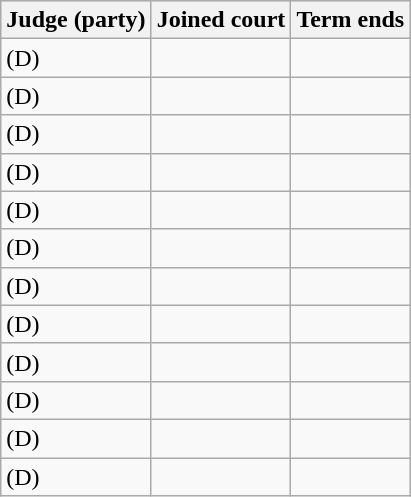<table class="wikitable" style="border-collapse:collapse;" style="text-align: center">
<tr bgcolor=#dedede>
<th>Judge (party)</th>
<th>Joined court</th>
<th>Term ends</th>
</tr>
<tr>
<td> (D)</td>
<td></td>
<td></td>
</tr>
<tr>
<td> (D)</td>
<td></td>
<td></td>
</tr>
<tr>
<td> (D)</td>
<td></td>
<td></td>
</tr>
<tr>
<td> (D)</td>
<td></td>
<td></td>
</tr>
<tr>
<td> (D)</td>
<td></td>
<td></td>
</tr>
<tr>
<td> (D)</td>
<td></td>
<td></td>
</tr>
<tr>
<td> (D)</td>
<td></td>
<td></td>
</tr>
<tr>
<td> (D)</td>
<td></td>
<td></td>
</tr>
<tr>
<td> (D)</td>
<td></td>
<td></td>
</tr>
<tr>
<td> (D)</td>
<td></td>
<td></td>
</tr>
<tr>
<td> (D)</td>
<td></td>
<td></td>
</tr>
<tr>
<td> (D)</td>
<td></td>
<td></td>
</tr>
</table>
